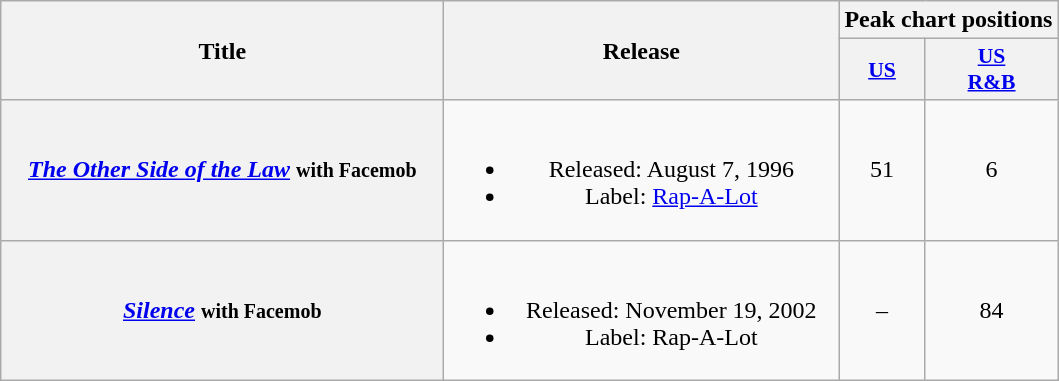<table class="wikitable plainrowheaders" style="text-align:center;">
<tr>
<th rowspan="2" style="width:18em;">Title</th>
<th rowspan="2" style="width:16em;">Release</th>
<th colspan="2">Peak chart positions</th>
</tr>
<tr>
<th scope="col" style=font-size:90%;"><a href='#'>US</a></th>
<th scope="col" style=font-size:90%;"><a href='#'>US<br>R&B</a></th>
</tr>
<tr>
<th scope="row"><em><a href='#'>The Other Side of the Law</a></em> <small>with Facemob</small></th>
<td><br><ul><li>Released: August 7, 1996</li><li>Label: <a href='#'>Rap-A-Lot</a></li></ul></td>
<td align="center">51</td>
<td align="center">6</td>
</tr>
<tr>
<th scope="row"><em><a href='#'>Silence</a></em> <small>with Facemob</small></th>
<td><br><ul><li>Released: November 19, 2002</li><li>Label: Rap-A-Lot</li></ul></td>
<td align="center">–</td>
<td align="center">84</td>
</tr>
</table>
